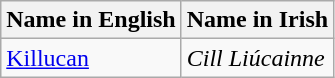<table class="wikitable">
<tr>
<th>Name in English</th>
<th>Name in Irish</th>
</tr>
<tr>
<td><a href='#'>Killucan</a></td>
<td><em>Cill Liúcainne</em></td>
</tr>
</table>
